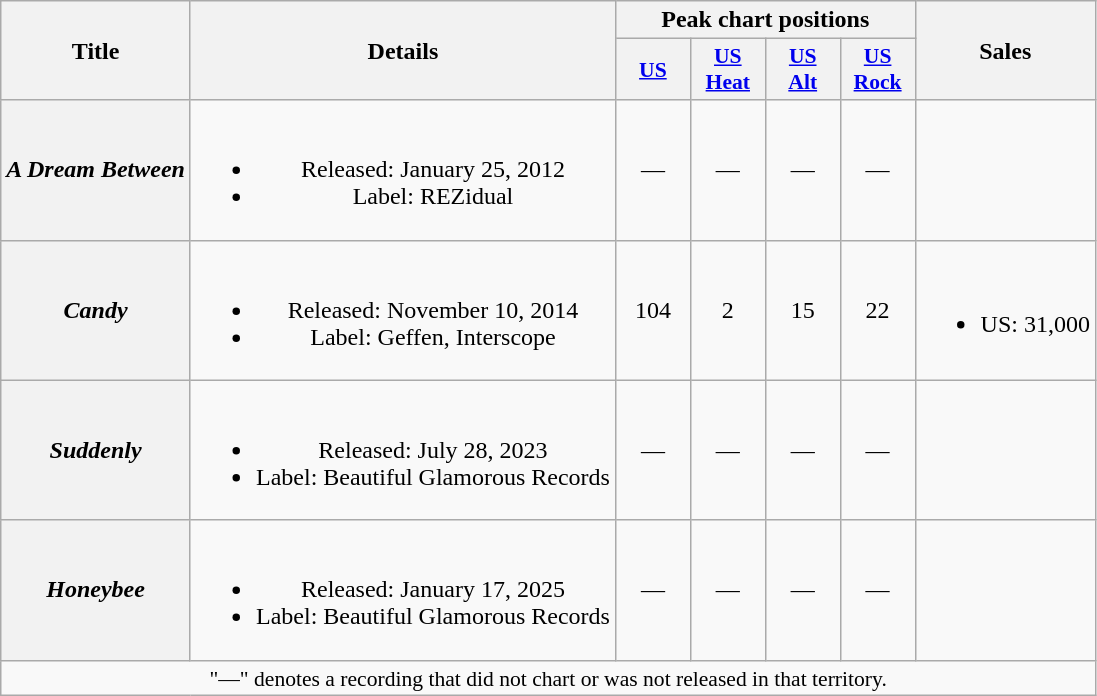<table class="wikitable plainrowheaders" style="text-align:center;">
<tr>
<th scope="col" rowspan="2">Title</th>
<th scope="col" rowspan="2">Details</th>
<th scope="col" colspan="4">Peak chart positions</th>
<th scope="col" rowspan="2">Sales</th>
</tr>
<tr>
<th scope="col" style="width:3em;font-size:90%;"><a href='#'>US</a><br></th>
<th scope="col" style="width:3em;font-size:90%;"><a href='#'>US<br>Heat</a><br></th>
<th scope="col" style="width:3em;font-size:90%;"><a href='#'>US<br>Alt</a><br></th>
<th scope="col" style="width:3em;font-size:90%;"><a href='#'>US<br>Rock</a><br></th>
</tr>
<tr>
<th scope="row"><em>A Dream Between</em><br></th>
<td><br><ul><li>Released: January 25, 2012</li><li>Label: REZidual</li></ul></td>
<td>—</td>
<td>—</td>
<td>—</td>
<td>—</td>
<td></td>
</tr>
<tr>
<th scope="row"><em>Candy</em></th>
<td><br><ul><li>Released: November 10, 2014</li><li>Label: Geffen, Interscope</li></ul></td>
<td>104</td>
<td>2</td>
<td>15</td>
<td>22</td>
<td><br><ul><li>US: 31,000</li></ul></td>
</tr>
<tr>
<th scope="row"><em>Suddenly</em></th>
<td><br><ul><li>Released: July 28, 2023</li><li>Label: Beautiful Glamorous Records</li></ul></td>
<td>—</td>
<td>—</td>
<td>—</td>
<td>—</td>
<td></td>
</tr>
<tr>
<th scope="row"><em>Honeybee</em></th>
<td><br><ul><li>Released: January 17, 2025</li><li>Label:  Beautiful Glamorous Records</li></ul></td>
<td>—</td>
<td>—</td>
<td>—</td>
<td>—</td>
<td></td>
</tr>
<tr>
<td colspan="7" style="font-size:90%">"—" denotes a recording that did not chart or was not released in that territory.</td>
</tr>
</table>
